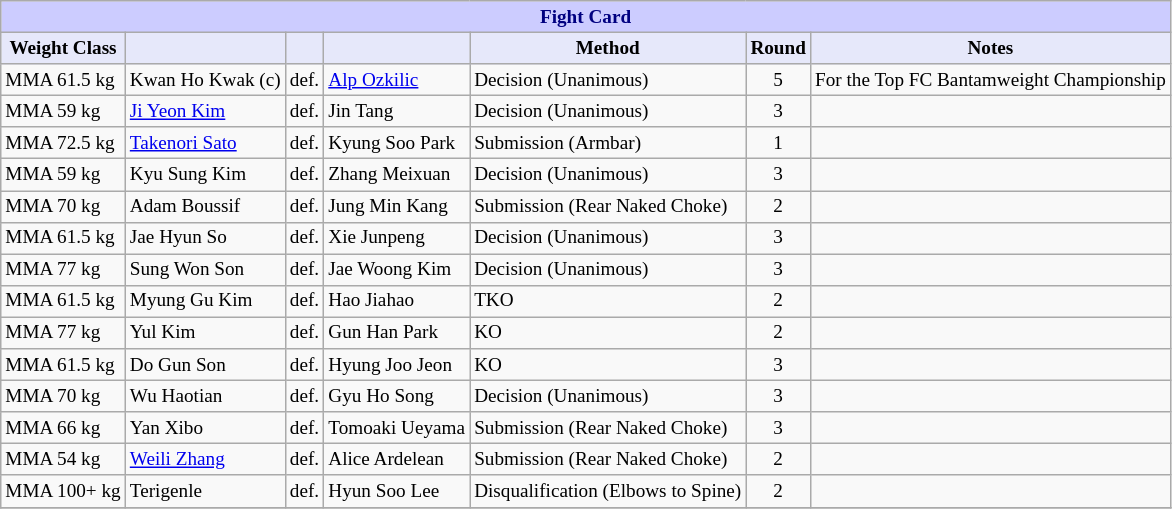<table class="wikitable" style="font-size: 80%;">
<tr>
<th colspan="8" style="background-color: #ccf; color: #000080; text-align: center;"><strong>Fight Card</strong></th>
</tr>
<tr>
<th colspan="1" style="background-color: #E6E8FA; color: #000000; text-align: center;">Weight Class</th>
<th colspan="1" style="background-color: #E6E8FA; color: #000000; text-align: center;"></th>
<th colspan="1" style="background-color: #E6E8FA; color: #000000; text-align: center;"></th>
<th colspan="1" style="background-color: #E6E8FA; color: #000000; text-align: center;"></th>
<th colspan="1" style="background-color: #E6E8FA; color: #000000; text-align: center;">Method</th>
<th colspan="1" style="background-color: #E6E8FA; color: #000000; text-align: center;">Round</th>
<th colspan="1" style="background-color: #E6E8FA; color: #000000; text-align: center;">Notes</th>
</tr>
<tr>
<td>MMA 61.5 kg</td>
<td> Kwan Ho Kwak (c)</td>
<td align=center>def.</td>
<td> <a href='#'>Alp Ozkilic</a></td>
<td>Decision (Unanimous)</td>
<td align=center>5</td>
<td>For the Top FC Bantamweight Championship</td>
</tr>
<tr>
<td>MMA 59 kg</td>
<td> <a href='#'>Ji Yeon Kim</a></td>
<td align=center>def.</td>
<td> Jin Tang</td>
<td>Decision (Unanimous)</td>
<td align=center>3</td>
<td></td>
</tr>
<tr>
<td>MMA 72.5 kg</td>
<td> <a href='#'>Takenori Sato</a></td>
<td align=center>def.</td>
<td>Kyung Soo Park</td>
<td>Submission (Armbar)</td>
<td align=center>1</td>
<td></td>
</tr>
<tr>
<td>MMA 59 kg</td>
<td> Kyu Sung Kim</td>
<td align=center>def.</td>
<td> Zhang Meixuan</td>
<td>Decision (Unanimous)</td>
<td align=center>3</td>
<td></td>
</tr>
<tr>
<td>MMA 70 kg</td>
<td> Adam Boussif</td>
<td align=center>def.</td>
<td> Jung Min Kang</td>
<td>Submission (Rear Naked Choke)</td>
<td align=center>2</td>
<td></td>
</tr>
<tr>
<td>MMA 61.5 kg</td>
<td> Jae Hyun So</td>
<td align=center>def.</td>
<td> Xie Junpeng</td>
<td>Decision (Unanimous)</td>
<td align=center>3</td>
<td></td>
</tr>
<tr>
<td>MMA 77 kg</td>
<td> Sung Won Son</td>
<td align=center>def.</td>
<td> Jae Woong Kim</td>
<td>Decision (Unanimous)</td>
<td align=center>3</td>
<td></td>
</tr>
<tr>
<td>MMA 61.5 kg</td>
<td> Myung Gu Kim</td>
<td align=center>def.</td>
<td> Hao Jiahao</td>
<td>TKO</td>
<td align=center>2</td>
<td></td>
</tr>
<tr>
<td>MMA 77 kg</td>
<td> Yul Kim</td>
<td align=center>def.</td>
<td> Gun Han Park</td>
<td>KO</td>
<td align=center>2</td>
<td></td>
</tr>
<tr>
<td>MMA 61.5 kg</td>
<td> Do Gun Son</td>
<td align=center>def.</td>
<td> Hyung Joo Jeon</td>
<td>KO</td>
<td align=center>3</td>
<td></td>
</tr>
<tr>
<td>MMA 70 kg</td>
<td> Wu Haotian</td>
<td align=center>def.</td>
<td> Gyu Ho Song</td>
<td>Decision (Unanimous)</td>
<td align=center>3</td>
<td></td>
</tr>
<tr>
<td>MMA 66 kg</td>
<td> Yan Xibo</td>
<td align=center>def.</td>
<td> Tomoaki Ueyama</td>
<td>Submission (Rear Naked Choke)</td>
<td align=center>3</td>
<td></td>
</tr>
<tr>
<td>MMA 54 kg</td>
<td> <a href='#'>Weili Zhang</a></td>
<td align=center>def.</td>
<td> Alice Ardelean</td>
<td>Submission (Rear Naked Choke)</td>
<td align=center>2</td>
<td></td>
</tr>
<tr>
<td>MMA 100+ kg</td>
<td> Terigenle</td>
<td align=center>def.</td>
<td> Hyun Soo Lee</td>
<td>Disqualification (Elbows to Spine)</td>
<td align=center>2</td>
<td></td>
</tr>
<tr>
</tr>
</table>
